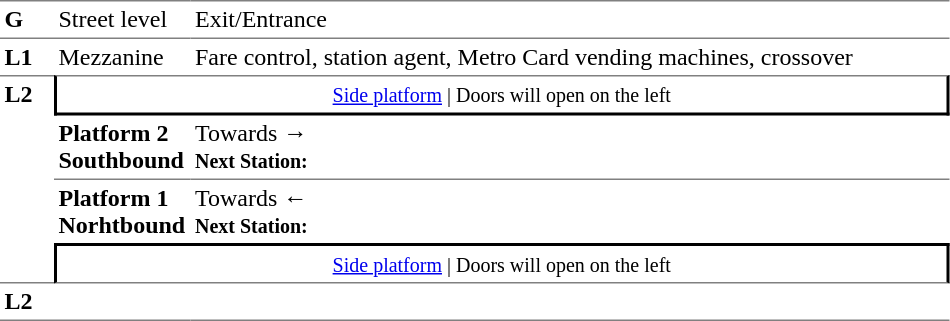<table table border=0 cellspacing=0 cellpadding=3>
<tr>
<td style="border-bottom:solid 1px gray;border-top:solid 1px gray;" width=30 valign=top><strong>G</strong></td>
<td style="border-top:solid 1px gray;border-bottom:solid 1px gray;" width=85 valign=top>Street level</td>
<td style="border-top:solid 1px gray;border-bottom:solid 1px gray;" width=500 valign=top>Exit/Entrance</td>
</tr>
<tr>
<td valign=top><strong>L1</strong></td>
<td valign=top>Mezzanine</td>
<td valign=top>Fare control, station agent, Metro Card vending machines, crossover<br></td>
</tr>
<tr>
<td style="border-top:solid 1px gray;border-bottom:solid 1px gray;" width=30 rowspan=4 valign=top><strong>L2</strong></td>
<td style="border-top:solid 1px gray;border-right:solid 2px black;border-left:solid 2px black;border-bottom:solid 2px black;text-align:center;" colspan=2><small><a href='#'>Side platform</a> | Doors will open on the left </small></td>
</tr>
<tr>
<td style="border-bottom:solid 1px gray;" width=85><span><strong>Platform 2</strong><br><strong>Southbound</strong></span></td>
<td style="border-bottom:solid 1px gray;" width=500>Towards → <br><small><strong>Next Station:</strong> </small></td>
</tr>
<tr>
<td><span><strong>Platform 1</strong><br><strong>Norhtbound</strong></span></td>
<td>Towards ← <br><small><strong>Next Station:</strong> </small></td>
</tr>
<tr>
<td style="border-top:solid 2px black;border-right:solid 2px black;border-left:solid 2px black;border-bottom:solid 1px gray;" colspan=2  align=center><small><a href='#'>Side platform</a> | Doors will open on the left </small></td>
</tr>
<tr>
<td style="border-bottom:solid 1px gray;" width=30 rowspan=2 valign=top><strong>L2</strong></td>
<td style="border-bottom:solid 1px gray;" width=85></td>
<td style="border-bottom:solid 1px gray;" width=500></td>
</tr>
<tr>
</tr>
</table>
